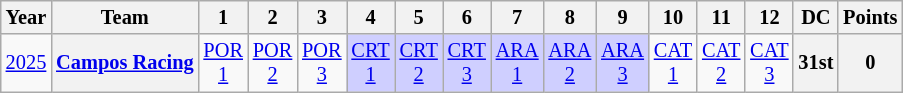<table class="wikitable" style="text-align:center; font-size:85%;">
<tr>
<th>Year</th>
<th>Team</th>
<th>1</th>
<th>2</th>
<th>3</th>
<th>4</th>
<th>5</th>
<th>6</th>
<th>7</th>
<th>8</th>
<th>9</th>
<th>10</th>
<th>11</th>
<th>12</th>
<th>DC</th>
<th>Points</th>
</tr>
<tr>
<td><a href='#'>2025</a></td>
<th><a href='#'>Campos Racing</a></th>
<td><a href='#'>POR<br>1</a></td>
<td><a href='#'>POR<br>2</a></td>
<td><a href='#'>POR<br>3</a></td>
<td style="background:#CFCFFF;"><a href='#'>CRT<br>1</a><br></td>
<td style="background:#CFCFFF;"><a href='#'>CRT<br>2</a><br></td>
<td style="background:#CFCFFF;"><a href='#'>CRT<br>3</a><br></td>
<td style="background:#CFCFFF;"><a href='#'>ARA<br>1</a><br></td>
<td style="background:#CFCFFF;"><a href='#'>ARA<br>2</a><br></td>
<td style="background:#CFCFFF;"><a href='#'>ARA<br>3</a><br></td>
<td><a href='#'>CAT<br>1</a></td>
<td><a href='#'>CAT<br>2</a></td>
<td><a href='#'>CAT<br>3</a></td>
<th>31st</th>
<th>0</th>
</tr>
</table>
